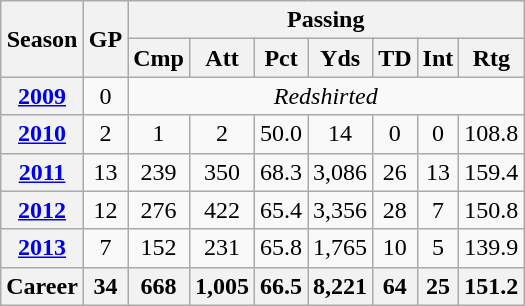<table class="wikitable" style="text-align:center;">
<tr>
<th rowspan="2">Season</th>
<th rowspan="2">GP</th>
<th colspan="7">Passing</th>
</tr>
<tr>
<th>Cmp</th>
<th>Att</th>
<th>Pct</th>
<th>Yds</th>
<th>TD</th>
<th>Int</th>
<th>Rtg</th>
</tr>
<tr>
<th><a href='#'>2009</a></th>
<td>0</td>
<td colspan="7"><em>Redshirted</em></td>
</tr>
<tr>
<th><a href='#'>2010</a></th>
<td>2</td>
<td>1</td>
<td>2</td>
<td>50.0</td>
<td>14</td>
<td>0</td>
<td>0</td>
<td>108.8</td>
</tr>
<tr>
<th><a href='#'>2011</a></th>
<td>13</td>
<td>239</td>
<td>350</td>
<td>68.3</td>
<td>3,086</td>
<td>26</td>
<td>13</td>
<td>159.4</td>
</tr>
<tr>
<th><a href='#'>2012</a></th>
<td>12</td>
<td>276</td>
<td>422</td>
<td>65.4</td>
<td>3,356</td>
<td>28</td>
<td>7</td>
<td>150.8</td>
</tr>
<tr>
<th><a href='#'>2013</a></th>
<td>7</td>
<td>152</td>
<td>231</td>
<td>65.8</td>
<td>1,765</td>
<td>10</td>
<td>5</td>
<td>139.9</td>
</tr>
<tr>
<th>Career</th>
<th>34</th>
<th>668</th>
<th>1,005</th>
<th>66.5</th>
<th>8,221</th>
<th>64</th>
<th>25</th>
<th>151.2</th>
</tr>
</table>
